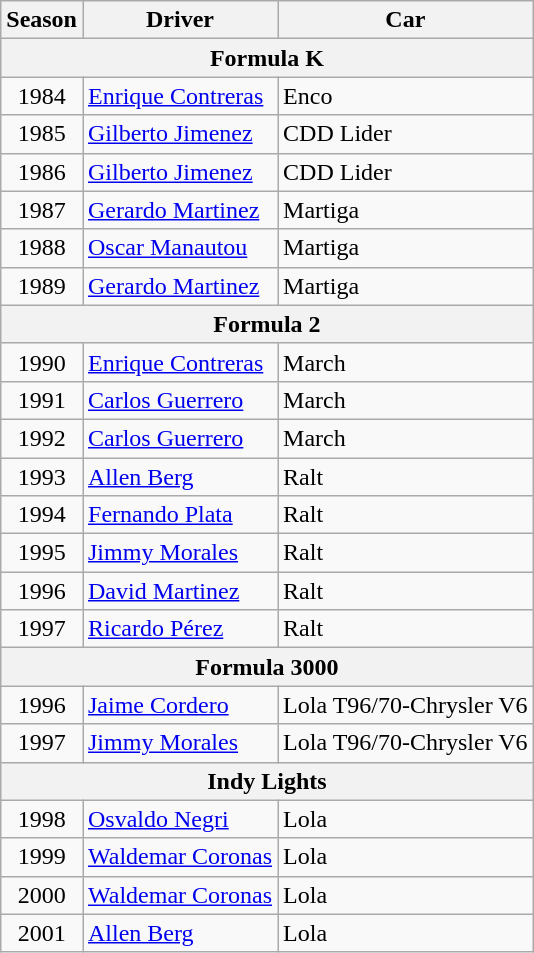<table class="wikitable">
<tr>
<th>Season</th>
<th>Driver</th>
<th>Car</th>
</tr>
<tr>
<th colspan=3>Formula K</th>
</tr>
<tr>
<td align="center">1984</td>
<td> <a href='#'>Enrique Contreras</a></td>
<td>Enco</td>
</tr>
<tr>
<td align="center">1985</td>
<td> <a href='#'>Gilberto Jimenez</a></td>
<td>CDD Lider</td>
</tr>
<tr>
<td align="center">1986</td>
<td> <a href='#'>Gilberto Jimenez</a></td>
<td>CDD Lider</td>
</tr>
<tr>
<td align="center">1987</td>
<td> <a href='#'>Gerardo Martinez</a></td>
<td>Martiga</td>
</tr>
<tr>
<td align="center">1988</td>
<td> <a href='#'>Oscar Manautou</a></td>
<td>Martiga</td>
</tr>
<tr>
<td align="center">1989</td>
<td> <a href='#'>Gerardo Martinez</a></td>
<td>Martiga</td>
</tr>
<tr>
<th colspan=3>Formula 2</th>
</tr>
<tr>
<td align="center">1990</td>
<td> <a href='#'>Enrique Contreras</a></td>
<td>March</td>
</tr>
<tr>
<td align="center">1991</td>
<td> <a href='#'>Carlos Guerrero</a></td>
<td>March</td>
</tr>
<tr>
<td align="center">1992</td>
<td> <a href='#'>Carlos Guerrero</a></td>
<td>March</td>
</tr>
<tr>
<td align="center">1993</td>
<td> <a href='#'>Allen Berg</a></td>
<td>Ralt</td>
</tr>
<tr>
<td align="center">1994</td>
<td> <a href='#'>Fernando Plata</a></td>
<td>Ralt</td>
</tr>
<tr>
<td align="center">1995</td>
<td> <a href='#'>Jimmy Morales</a></td>
<td>Ralt</td>
</tr>
<tr>
<td align="center">1996</td>
<td> <a href='#'>David Martinez</a></td>
<td>Ralt</td>
</tr>
<tr>
<td align="center">1997</td>
<td> <a href='#'>Ricardo Pérez</a></td>
<td>Ralt</td>
</tr>
<tr>
<th colspan=3>Formula 3000</th>
</tr>
<tr>
<td align="center">1996</td>
<td> <a href='#'>Jaime Cordero</a></td>
<td>Lola T96/70-Chrysler V6</td>
</tr>
<tr>
<td align="center">1997</td>
<td> <a href='#'>Jimmy Morales</a></td>
<td>Lola T96/70-Chrysler V6</td>
</tr>
<tr>
<th colspan=3>Indy Lights</th>
</tr>
<tr>
<td align="center">1998</td>
<td> <a href='#'>Osvaldo Negri</a></td>
<td>Lola</td>
</tr>
<tr>
<td align="center">1999</td>
<td> <a href='#'>Waldemar Coronas</a></td>
<td>Lola</td>
</tr>
<tr>
<td align="center">2000</td>
<td> <a href='#'>Waldemar Coronas</a></td>
<td>Lola</td>
</tr>
<tr>
<td align="center">2001</td>
<td> <a href='#'>Allen Berg</a></td>
<td>Lola</td>
</tr>
</table>
